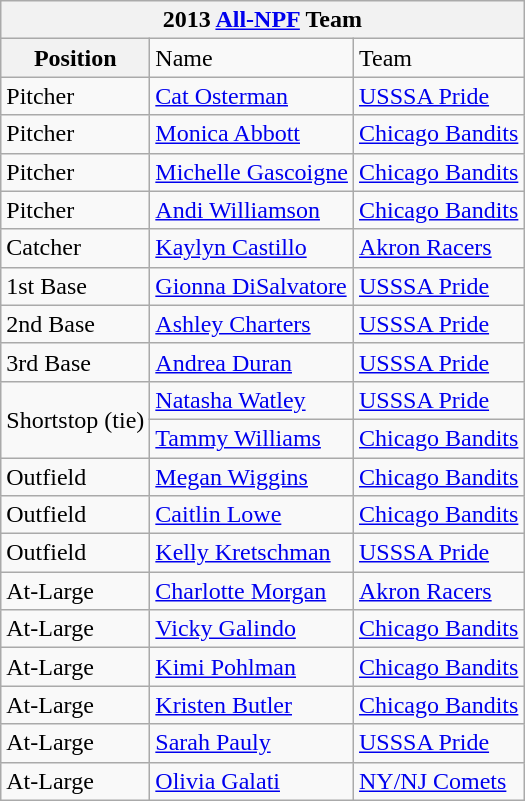<table class="wikitable">
<tr>
<th colspan=4>2013 <a href='#'>All-NPF</a> Team</th>
</tr>
<tr>
<th>Position</th>
<td>Name</td>
<td>Team</td>
</tr>
<tr>
<td>Pitcher</td>
<td><a href='#'>Cat Osterman</a></td>
<td><a href='#'>USSSA Pride</a></td>
</tr>
<tr>
<td>Pitcher</td>
<td><a href='#'>Monica Abbott</a></td>
<td><a href='#'>Chicago Bandits</a></td>
</tr>
<tr>
<td>Pitcher</td>
<td><a href='#'>Michelle Gascoigne</a></td>
<td><a href='#'>Chicago Bandits</a></td>
</tr>
<tr>
<td>Pitcher</td>
<td><a href='#'>Andi Williamson</a></td>
<td><a href='#'>Chicago Bandits</a></td>
</tr>
<tr>
<td>Catcher</td>
<td><a href='#'>Kaylyn Castillo</a></td>
<td><a href='#'>Akron Racers</a></td>
</tr>
<tr>
<td>1st Base</td>
<td><a href='#'>Gionna DiSalvatore</a></td>
<td><a href='#'>USSSA Pride</a></td>
</tr>
<tr>
<td>2nd Base</td>
<td><a href='#'>Ashley Charters</a></td>
<td><a href='#'>USSSA Pride</a></td>
</tr>
<tr>
<td>3rd Base</td>
<td><a href='#'>Andrea Duran</a></td>
<td><a href='#'>USSSA Pride</a></td>
</tr>
<tr>
<td rowspan="2">Shortstop (tie)</td>
<td><a href='#'>Natasha Watley</a></td>
<td><a href='#'>USSSA Pride</a></td>
</tr>
<tr>
<td><a href='#'>Tammy Williams</a></td>
<td><a href='#'>Chicago Bandits</a></td>
</tr>
<tr>
<td>Outfield</td>
<td><a href='#'>Megan Wiggins</a></td>
<td><a href='#'>Chicago Bandits</a></td>
</tr>
<tr>
<td>Outfield</td>
<td><a href='#'>Caitlin Lowe</a></td>
<td><a href='#'>Chicago Bandits</a></td>
</tr>
<tr>
<td>Outfield</td>
<td><a href='#'>Kelly Kretschman</a></td>
<td><a href='#'>USSSA Pride</a></td>
</tr>
<tr>
<td>At-Large</td>
<td><a href='#'>Charlotte Morgan</a></td>
<td><a href='#'>Akron Racers</a></td>
</tr>
<tr>
<td>At-Large</td>
<td><a href='#'>Vicky Galindo</a></td>
<td><a href='#'>Chicago Bandits</a></td>
</tr>
<tr>
<td>At-Large</td>
<td><a href='#'>Kimi Pohlman</a></td>
<td><a href='#'>Chicago Bandits</a></td>
</tr>
<tr>
<td>At-Large</td>
<td><a href='#'>Kristen Butler</a></td>
<td><a href='#'>Chicago Bandits</a></td>
</tr>
<tr>
<td>At-Large</td>
<td><a href='#'>Sarah Pauly</a></td>
<td><a href='#'>USSSA Pride</a></td>
</tr>
<tr>
<td>At-Large</td>
<td><a href='#'>Olivia Galati</a></td>
<td><a href='#'>NY/NJ Comets</a></td>
</tr>
</table>
